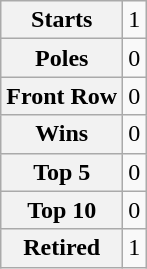<table class="wikitable" style="text-align:center">
<tr>
<th>Starts</th>
<td>1</td>
</tr>
<tr>
<th>Poles</th>
<td>0</td>
</tr>
<tr>
<th>Front Row</th>
<td>0</td>
</tr>
<tr>
<th>Wins</th>
<td>0</td>
</tr>
<tr>
<th>Top 5</th>
<td>0</td>
</tr>
<tr>
<th>Top 10</th>
<td>0</td>
</tr>
<tr>
<th>Retired</th>
<td>1</td>
</tr>
</table>
